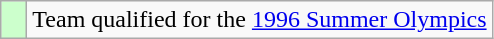<table class="wikitable" style="text-align: left;">
<tr>
<td width=10px bgcolor=#ccffcc></td>
<td>Team qualified for the <a href='#'>1996 Summer Olympics</a></td>
</tr>
</table>
